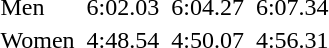<table>
<tr>
<td>Men<br></td>
<td></td>
<td>6:02.03</td>
<td></td>
<td>6:04.27</td>
<td></td>
<td>6:07.34</td>
</tr>
<tr>
<td>Women<br></td>
<td></td>
<td>4:48.54</td>
<td></td>
<td>4:50.07</td>
<td></td>
<td>4:56.31</td>
</tr>
</table>
